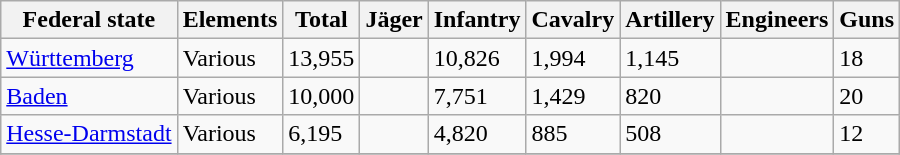<table class="wikitable">
<tr>
<th>Federal state</th>
<th>Elements</th>
<th>Total</th>
<th>Jäger</th>
<th>Infantry</th>
<th>Cavalry</th>
<th>Artillery</th>
<th>Engineers</th>
<th>Guns</th>
</tr>
<tr>
<td><a href='#'>Württemberg</a></td>
<td>Various</td>
<td> 13,955</td>
<td></td>
<td> 10,826</td>
<td> 1,994</td>
<td> 1,145</td>
<td></td>
<td> 18</td>
</tr>
<tr>
<td><a href='#'>Baden</a></td>
<td>Various</td>
<td> 10,000</td>
<td></td>
<td> 7,751</td>
<td> 1,429</td>
<td> 820</td>
<td></td>
<td> 20</td>
</tr>
<tr>
<td><a href='#'>Hesse-Darmstadt</a></td>
<td>Various</td>
<td> 6,195</td>
<td></td>
<td> 4,820</td>
<td> 885</td>
<td> 508</td>
<td></td>
<td> 12</td>
</tr>
<tr>
</tr>
</table>
